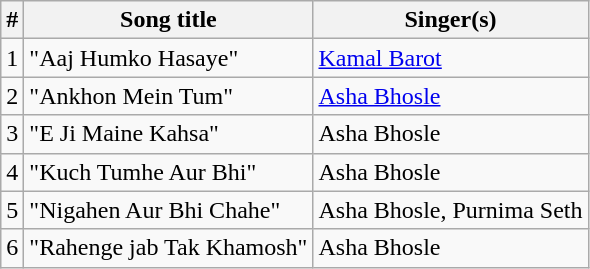<table class="wikitable">
<tr>
<th>#</th>
<th>Song title</th>
<th>Singer(s)</th>
</tr>
<tr>
<td>1</td>
<td>"Aaj Humko Hasaye"</td>
<td><a href='#'>Kamal Barot</a></td>
</tr>
<tr>
<td>2</td>
<td>"Ankhon Mein Tum"</td>
<td><a href='#'>Asha Bhosle</a></td>
</tr>
<tr>
<td>3</td>
<td>"E Ji Maine Kahsa"</td>
<td>Asha Bhosle</td>
</tr>
<tr>
<td>4</td>
<td>"Kuch Tumhe Aur Bhi"</td>
<td>Asha Bhosle</td>
</tr>
<tr>
<td>5</td>
<td>"Nigahen Aur Bhi Chahe"</td>
<td>Asha Bhosle, Purnima Seth</td>
</tr>
<tr>
<td>6</td>
<td>"Rahenge jab Tak Khamosh"</td>
<td>Asha Bhosle</td>
</tr>
</table>
